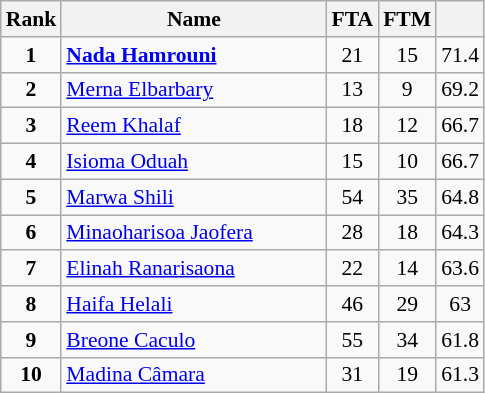<table class="wikitable" style="text-align:center; font-size:90%;">
<tr>
<th width=10px>Rank</th>
<th width=170px>Name</th>
<th width=10px>FTA</th>
<th width=10px>FTM</th>
<th width=10px></th>
</tr>
<tr>
<td><strong>1</strong></td>
<td align=left> <strong><a href='#'>Nada Hamrouni</a></strong></td>
<td>21</td>
<td>15</td>
<td>71.4</td>
</tr>
<tr>
<td><strong>2</strong></td>
<td align=left> <a href='#'>Merna Elbarbary</a></td>
<td>13</td>
<td>9</td>
<td>69.2</td>
</tr>
<tr>
<td><strong>3</strong></td>
<td align=left> <a href='#'>Reem Khalaf</a></td>
<td>18</td>
<td>12</td>
<td>66.7</td>
</tr>
<tr>
<td><strong>4</strong></td>
<td align=left> <a href='#'>Isioma Oduah</a></td>
<td>15</td>
<td>10</td>
<td>66.7</td>
</tr>
<tr>
<td><strong>5</strong></td>
<td align=left> <a href='#'>Marwa Shili</a></td>
<td>54</td>
<td>35</td>
<td>64.8</td>
</tr>
<tr>
<td><strong>6</strong></td>
<td align=left> <a href='#'>Minaoharisoa Jaofera</a></td>
<td>28</td>
<td>18</td>
<td>64.3</td>
</tr>
<tr>
<td><strong>7</strong></td>
<td align=left> <a href='#'>Elinah Ranarisaona</a></td>
<td>22</td>
<td>14</td>
<td>63.6</td>
</tr>
<tr>
<td><strong>8</strong></td>
<td align=left> <a href='#'>Haifa Helali</a></td>
<td>46</td>
<td>29</td>
<td>63</td>
</tr>
<tr>
<td><strong>9</strong></td>
<td align=left> <a href='#'>Breone Caculo</a></td>
<td>55</td>
<td>34</td>
<td>61.8</td>
</tr>
<tr>
<td><strong>10</strong></td>
<td align=left> <a href='#'>Madina Câmara</a></td>
<td>31</td>
<td>19</td>
<td>61.3</td>
</tr>
</table>
